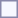<table style="border:1px solid #8888aa; background-color:#f7f8ff; padding:5px; font-size:95%; margin: 0px 12px 12px 0px;">
</table>
